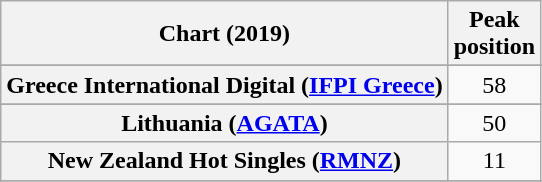<table class="wikitable sortable plainrowheaders" style="text-align:center">
<tr>
<th scope="col">Chart (2019)</th>
<th scope="col">Peak<br>position</th>
</tr>
<tr>
</tr>
<tr>
</tr>
<tr>
</tr>
<tr>
</tr>
<tr>
<th scope="row">Greece International Digital (<a href='#'>IFPI Greece</a>)</th>
<td>58</td>
</tr>
<tr>
</tr>
<tr>
<th scope="row">Lithuania (<a href='#'>AGATA</a>)</th>
<td>50</td>
</tr>
<tr>
<th scope="row">New Zealand Hot Singles (<a href='#'>RMNZ</a>)</th>
<td>11</td>
</tr>
<tr>
</tr>
<tr>
</tr>
<tr>
</tr>
<tr>
</tr>
</table>
